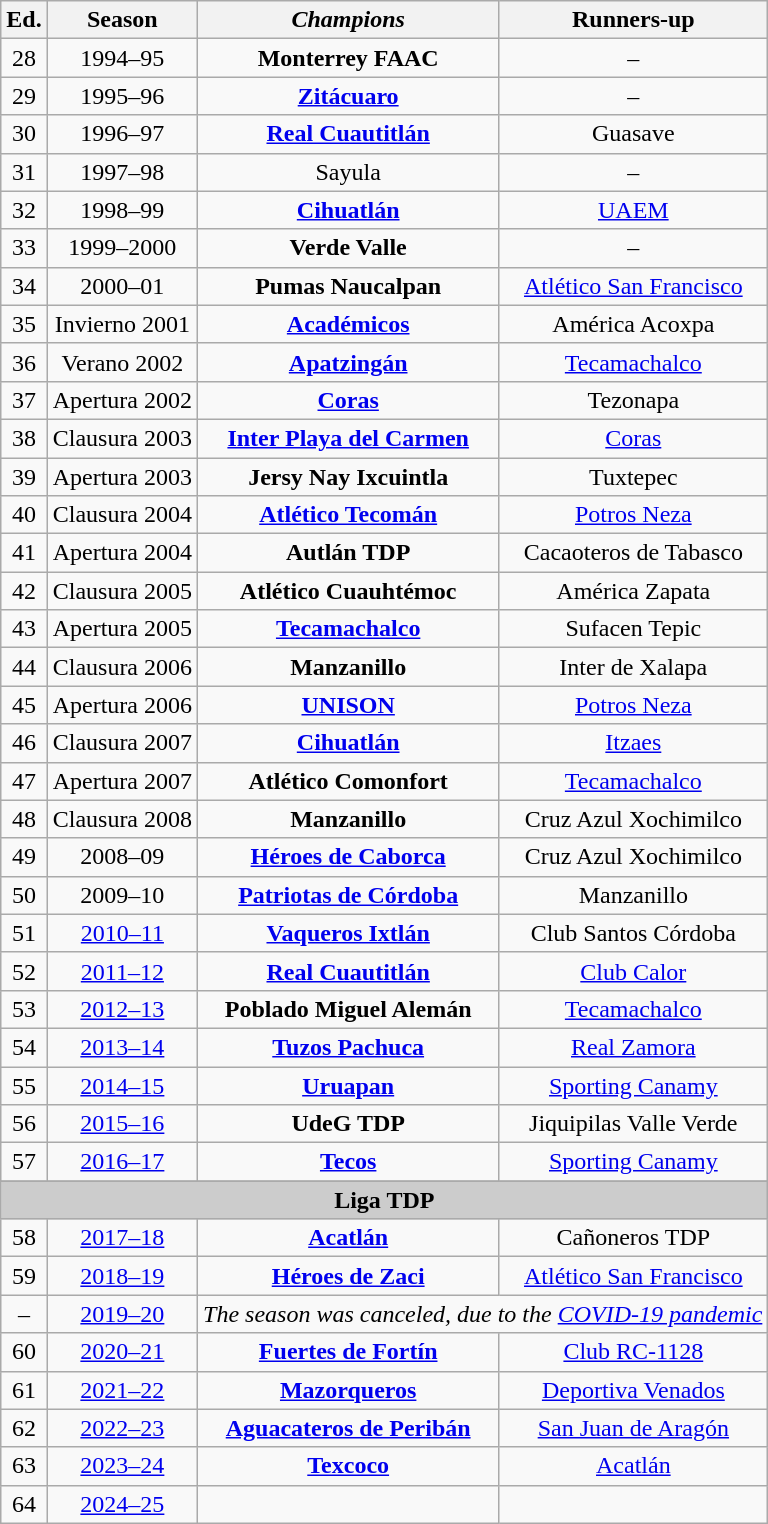<table class="wikitable" style="text-align: center;">
<tr>
<th>Ed.</th>
<th>Season</th>
<th><em>Champions</em></th>
<th>Runners-up</th>
</tr>
<tr>
<td>28</td>
<td>1994–95</td>
<td><strong>Monterrey FAAC</strong></td>
<td>–</td>
</tr>
<tr>
<td>29</td>
<td>1995–96</td>
<td><strong><a href='#'>Zitácuaro</a></strong></td>
<td>–</td>
</tr>
<tr>
<td>30</td>
<td>1996–97</td>
<td><strong><a href='#'>Real Cuautitlán</a></strong></td>
<td>Guasave</td>
</tr>
<tr>
<td>31</td>
<td>1997–98</td>
<td>Sayula</td>
<td>–</td>
</tr>
<tr>
<td>32</td>
<td>1998–99</td>
<td><strong><a href='#'>Cihuatlán</a></strong></td>
<td><a href='#'>UAEM</a></td>
</tr>
<tr>
<td>33</td>
<td>1999–2000</td>
<td><strong>Verde Valle</strong></td>
<td>–</td>
</tr>
<tr>
<td>34</td>
<td>2000–01</td>
<td><strong>Pumas Naucalpan</strong></td>
<td><a href='#'>Atlético San Francisco</a></td>
</tr>
<tr>
<td>35</td>
<td>Invierno 2001</td>
<td><strong><a href='#'>Académicos</a></strong></td>
<td>América Acoxpa</td>
</tr>
<tr>
<td>36</td>
<td>Verano 2002</td>
<td><strong><a href='#'>Apatzingán</a></strong></td>
<td><a href='#'>Tecamachalco</a></td>
</tr>
<tr>
<td>37</td>
<td>Apertura 2002</td>
<td><strong><a href='#'>Coras</a></strong></td>
<td>Tezonapa</td>
</tr>
<tr>
<td>38</td>
<td>Clausura 2003</td>
<td><strong><a href='#'>Inter Playa del Carmen</a></strong></td>
<td><a href='#'>Coras</a></td>
</tr>
<tr>
<td>39</td>
<td>Apertura 2003</td>
<td><strong>Jersy Nay Ixcuintla</strong></td>
<td>Tuxtepec</td>
</tr>
<tr>
<td>40</td>
<td>Clausura 2004</td>
<td><strong><a href='#'>Atlético Tecomán</a></strong></td>
<td><a href='#'>Potros Neza</a></td>
</tr>
<tr>
<td>41</td>
<td>Apertura 2004</td>
<td><strong>Autlán TDP</strong></td>
<td>Cacaoteros de Tabasco</td>
</tr>
<tr>
<td>42</td>
<td>Clausura 2005</td>
<td><strong>Atlético Cuauhtémoc</strong></td>
<td>América Zapata</td>
</tr>
<tr>
<td>43</td>
<td>Apertura 2005</td>
<td><strong><a href='#'>Tecamachalco</a></strong></td>
<td>Sufacen Tepic</td>
</tr>
<tr>
<td>44</td>
<td>Clausura 2006</td>
<td><strong>Manzanillo</strong></td>
<td>Inter de Xalapa</td>
</tr>
<tr>
<td>45</td>
<td>Apertura 2006</td>
<td><strong><a href='#'>UNISON</a></strong></td>
<td><a href='#'>Potros Neza</a></td>
</tr>
<tr>
<td>46</td>
<td>Clausura 2007</td>
<td><strong><a href='#'>Cihuatlán</a></strong></td>
<td><a href='#'>Itzaes</a></td>
</tr>
<tr>
<td>47</td>
<td>Apertura 2007</td>
<td><strong>Atlético Comonfort</strong></td>
<td><a href='#'>Tecamachalco</a></td>
</tr>
<tr>
<td>48</td>
<td>Clausura 2008</td>
<td><strong>Manzanillo</strong></td>
<td>Cruz Azul Xochimilco</td>
</tr>
<tr>
<td>49</td>
<td>2008–09</td>
<td><strong><a href='#'>Héroes de Caborca</a></strong></td>
<td>Cruz Azul Xochimilco</td>
</tr>
<tr>
<td>50</td>
<td>2009–10</td>
<td><strong><a href='#'>Patriotas de Córdoba</a></strong></td>
<td>Manzanillo</td>
</tr>
<tr>
<td>51</td>
<td><a href='#'>2010–11</a></td>
<td><strong><a href='#'>Vaqueros Ixtlán</a></strong></td>
<td>Club Santos Córdoba</td>
</tr>
<tr>
<td>52</td>
<td><a href='#'>2011–12</a></td>
<td><strong><a href='#'>Real Cuautitlán</a></strong></td>
<td><a href='#'>Club Calor</a></td>
</tr>
<tr>
<td>53</td>
<td><a href='#'>2012–13</a></td>
<td><strong>Poblado Miguel Alemán</strong></td>
<td><a href='#'>Tecamachalco</a></td>
</tr>
<tr>
<td>54</td>
<td><a href='#'>2013–14</a></td>
<td><strong><a href='#'>Tuzos Pachuca</a></strong></td>
<td><a href='#'>Real Zamora</a></td>
</tr>
<tr>
<td>55</td>
<td><a href='#'>2014–15</a></td>
<td><strong><a href='#'>Uruapan</a></strong></td>
<td><a href='#'>Sporting Canamy</a></td>
</tr>
<tr>
<td>56</td>
<td><a href='#'>2015–16</a></td>
<td><strong>UdeG TDP</strong></td>
<td>Jiquipilas Valle Verde</td>
</tr>
<tr>
<td>57</td>
<td><a href='#'>2016–17</a></td>
<td><strong><a href='#'>Tecos</a></strong></td>
<td><a href='#'>Sporting Canamy</a></td>
</tr>
<tr>
</tr>
<tr bgcolor=#cccccc align=center>
<td colspan=4><strong>Liga TDP</strong></td>
</tr>
<tr>
<td>58</td>
<td><a href='#'>2017–18</a></td>
<td><strong><a href='#'>Acatlán</a></strong></td>
<td>Cañoneros TDP</td>
</tr>
<tr>
<td>59</td>
<td><a href='#'>2018–19</a></td>
<td><strong><a href='#'>Héroes de Zaci</a></strong></td>
<td><a href='#'>Atlético San Francisco</a></td>
</tr>
<tr>
<td>–</td>
<td><a href='#'>2019–20</a></td>
<td colspan=2><em>The season was canceled, due to the <a href='#'>COVID-19 pandemic</a></em></td>
</tr>
<tr>
<td>60</td>
<td><a href='#'>2020–21</a></td>
<td><strong><a href='#'>Fuertes de Fortín</a></strong></td>
<td><a href='#'>Club RC-1128</a></td>
</tr>
<tr>
<td>61</td>
<td><a href='#'>2021–22</a></td>
<td><strong><a href='#'>Mazorqueros</a></strong></td>
<td><a href='#'>Deportiva Venados</a></td>
</tr>
<tr>
<td>62</td>
<td><a href='#'>2022–23</a></td>
<td><strong><a href='#'>Aguacateros de Peribán</a></strong></td>
<td><a href='#'>San Juan de Aragón</a></td>
</tr>
<tr>
<td>63</td>
<td><a href='#'>2023–24</a></td>
<td><strong><a href='#'>Texcoco</a></strong></td>
<td><a href='#'>Acatlán</a></td>
</tr>
<tr>
<td>64</td>
<td><a href='#'>2024–25</a></td>
<td></td>
<td></td>
</tr>
</table>
